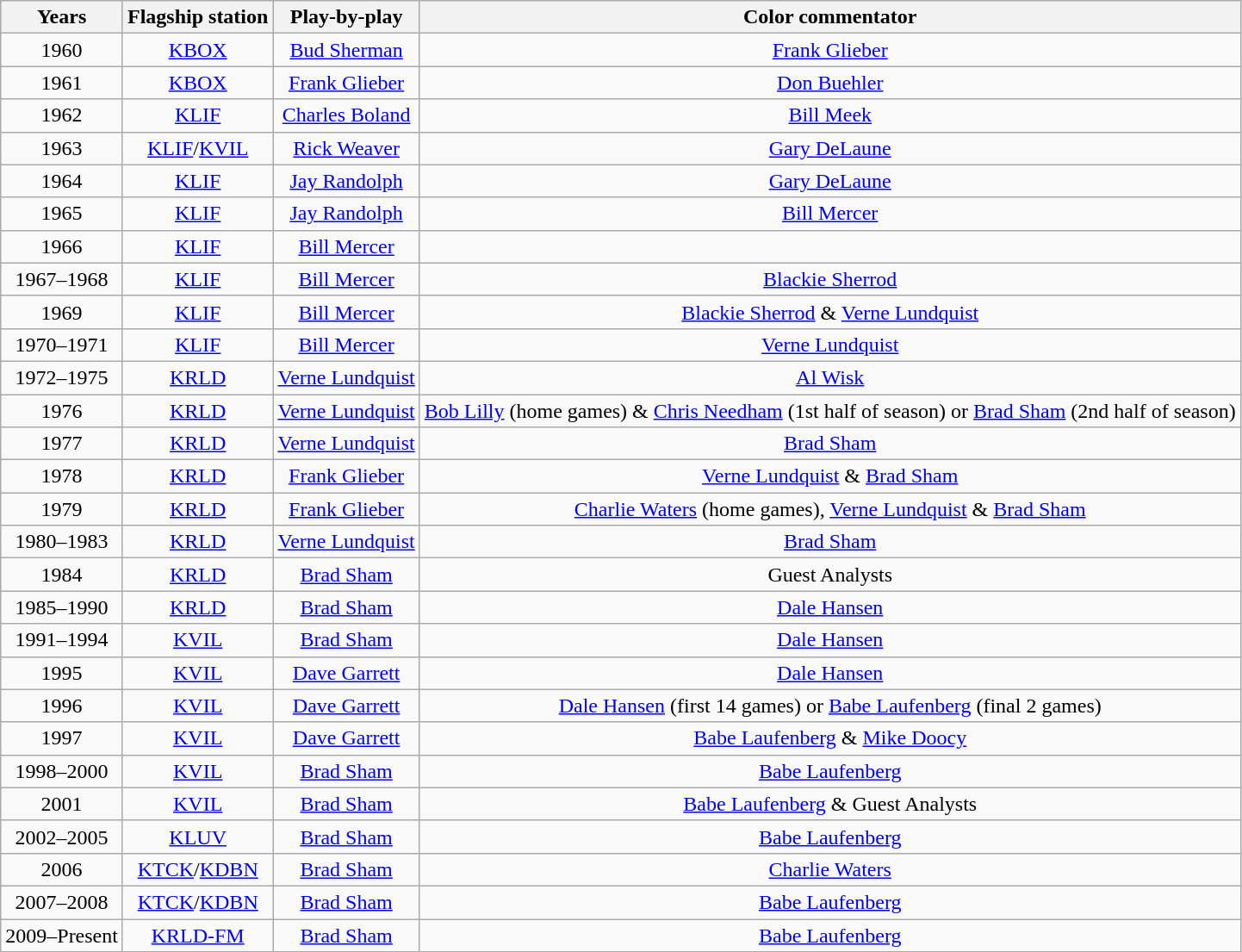<table class="wikitable" style="text-align: center;">
<tr>
<th>Years</th>
<th>Flagship station</th>
<th>Play-by-play</th>
<th>Color commentator</th>
</tr>
<tr>
<td>1960</td>
<td><a href='#'>KBOX</a></td>
<td><a href='#'>Bud Sherman</a></td>
<td><a href='#'>Frank Glieber</a></td>
</tr>
<tr>
<td>1961</td>
<td><a href='#'>KBOX</a></td>
<td><a href='#'>Frank Glieber</a></td>
<td><a href='#'>Don Buehler</a></td>
</tr>
<tr>
<td>1962</td>
<td><a href='#'>KLIF</a></td>
<td><a href='#'>Charles Boland</a></td>
<td><a href='#'>Bill Meek</a></td>
</tr>
<tr>
<td>1963</td>
<td><a href='#'>KLIF</a>/<a href='#'>KVIL</a></td>
<td><a href='#'>Rick Weaver</a></td>
<td><a href='#'>Gary DeLaune</a></td>
</tr>
<tr>
<td>1964</td>
<td><a href='#'>KLIF</a></td>
<td><a href='#'>Jay Randolph</a></td>
<td><a href='#'>Gary DeLaune</a></td>
</tr>
<tr>
<td>1965</td>
<td><a href='#'>KLIF</a></td>
<td><a href='#'>Jay Randolph</a></td>
<td><a href='#'>Bill Mercer</a></td>
</tr>
<tr>
<td>1966</td>
<td><a href='#'>KLIF</a></td>
<td><a href='#'>Bill Mercer</a></td>
<td></td>
</tr>
<tr>
<td>1967–1968</td>
<td><a href='#'>KLIF</a></td>
<td><a href='#'>Bill Mercer</a></td>
<td><a href='#'>Blackie Sherrod</a></td>
</tr>
<tr>
<td>1969</td>
<td><a href='#'>KLIF</a></td>
<td><a href='#'>Bill Mercer</a></td>
<td><a href='#'>Blackie Sherrod</a> & <a href='#'>Verne Lundquist</a></td>
</tr>
<tr>
<td>1970–1971</td>
<td><a href='#'>KLIF</a></td>
<td><a href='#'>Bill Mercer</a></td>
<td><a href='#'>Verne Lundquist</a></td>
</tr>
<tr>
<td>1972–1975</td>
<td><a href='#'>KRLD</a></td>
<td><a href='#'>Verne Lundquist</a></td>
<td><a href='#'>Al Wisk</a></td>
</tr>
<tr>
<td>1976</td>
<td><a href='#'>KRLD</a></td>
<td><a href='#'>Verne Lundquist</a></td>
<td><a href='#'>Bob Lilly</a> (home games) & <a href='#'>Chris Needham</a> (1st half of season) or <a href='#'>Brad Sham</a> (2nd half of season)</td>
</tr>
<tr>
<td>1977</td>
<td><a href='#'>KRLD</a></td>
<td><a href='#'>Verne Lundquist</a></td>
<td><a href='#'>Brad Sham</a></td>
</tr>
<tr>
<td>1978</td>
<td><a href='#'>KRLD</a></td>
<td><a href='#'>Frank Glieber</a></td>
<td><a href='#'>Verne Lundquist</a> & <a href='#'>Brad Sham</a></td>
</tr>
<tr>
<td>1979</td>
<td><a href='#'>KRLD</a></td>
<td><a href='#'>Frank Glieber</a></td>
<td><a href='#'>Charlie Waters</a> (home games), <a href='#'>Verne Lundquist</a> & <a href='#'>Brad Sham</a></td>
</tr>
<tr>
<td>1980–1983</td>
<td><a href='#'>KRLD</a></td>
<td><a href='#'>Verne Lundquist</a></td>
<td><a href='#'>Brad Sham</a></td>
</tr>
<tr>
<td>1984</td>
<td><a href='#'>KRLD</a></td>
<td><a href='#'>Brad Sham</a></td>
<td>Guest Analysts</td>
</tr>
<tr>
<td>1985–1990</td>
<td><a href='#'>KRLD</a></td>
<td><a href='#'>Brad Sham</a></td>
<td><a href='#'>Dale Hansen</a></td>
</tr>
<tr>
<td>1991–1994</td>
<td><a href='#'>KVIL</a></td>
<td><a href='#'>Brad Sham</a></td>
<td><a href='#'>Dale Hansen</a></td>
</tr>
<tr>
<td>1995</td>
<td><a href='#'>KVIL</a></td>
<td><a href='#'>Dave Garrett</a></td>
<td><a href='#'>Dale Hansen</a></td>
</tr>
<tr>
<td>1996</td>
<td><a href='#'>KVIL</a></td>
<td><a href='#'>Dave Garrett</a></td>
<td><a href='#'>Dale Hansen</a> (first 14 games) or <a href='#'>Babe Laufenberg</a> (final 2 games)</td>
</tr>
<tr>
<td>1997</td>
<td><a href='#'>KVIL</a></td>
<td><a href='#'>Dave Garrett</a></td>
<td><a href='#'>Babe Laufenberg</a> & <a href='#'>Mike Doocy</a></td>
</tr>
<tr>
<td>1998–2000</td>
<td><a href='#'>KVIL</a></td>
<td><a href='#'>Brad Sham</a></td>
<td><a href='#'>Babe Laufenberg</a></td>
</tr>
<tr>
<td>2001</td>
<td><a href='#'>KVIL</a></td>
<td><a href='#'>Brad Sham</a></td>
<td><a href='#'>Babe Laufenberg</a> & Guest Analysts</td>
</tr>
<tr>
<td>2002–2005</td>
<td><a href='#'>KLUV</a></td>
<td><a href='#'>Brad Sham</a></td>
<td><a href='#'>Babe Laufenberg</a></td>
</tr>
<tr>
<td>2006</td>
<td><a href='#'>KTCK</a>/<a href='#'>KDBN</a></td>
<td><a href='#'>Brad Sham</a></td>
<td><a href='#'>Charlie Waters</a></td>
</tr>
<tr>
<td>2007–2008</td>
<td><a href='#'>KTCK</a>/<a href='#'>KDBN</a></td>
<td><a href='#'>Brad Sham</a></td>
<td><a href='#'>Babe Laufenberg</a></td>
</tr>
<tr>
<td>2009–Present</td>
<td><a href='#'>KRLD-FM</a></td>
<td><a href='#'>Brad Sham</a></td>
<td><a href='#'>Babe Laufenberg</a></td>
</tr>
</table>
